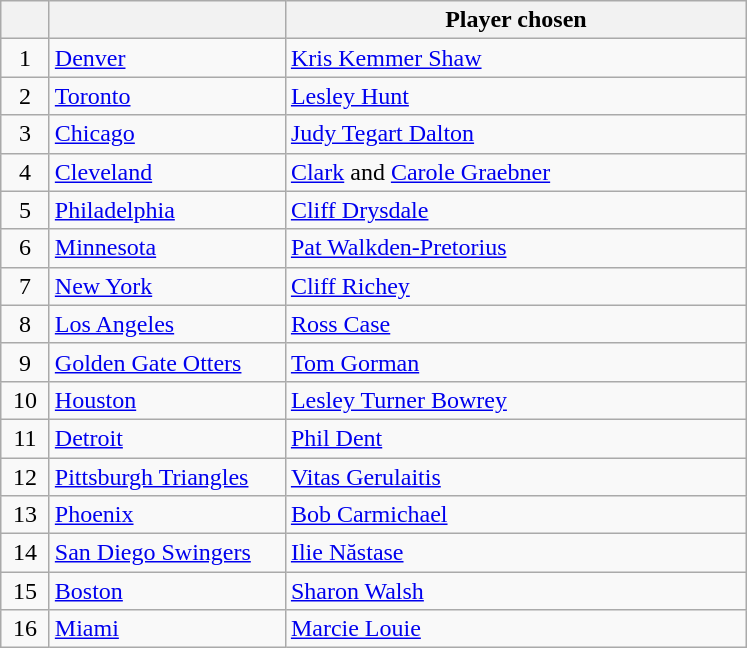<table class="wikitable" style="text-align:left">
<tr>
<th width="25px"></th>
<th width="150px"></th>
<th width="300px">Player chosen</th>
</tr>
<tr>
<td style="text-align:center">1</td>
<td><a href='#'>Denver</a></td>
<td><a href='#'>Kris Kemmer Shaw</a></td>
</tr>
<tr>
<td style="text-align:center">2</td>
<td><a href='#'>Toronto</a></td>
<td><a href='#'>Lesley Hunt</a></td>
</tr>
<tr>
<td style="text-align:center">3</td>
<td><a href='#'>Chicago</a></td>
<td><a href='#'>Judy Tegart Dalton</a></td>
</tr>
<tr>
<td style="text-align:center">4</td>
<td><a href='#'>Cleveland</a></td>
<td><a href='#'>Clark</a> and <a href='#'>Carole Graebner</a></td>
</tr>
<tr>
<td style="text-align:center">5</td>
<td><a href='#'>Philadelphia</a></td>
<td><a href='#'>Cliff Drysdale</a></td>
</tr>
<tr>
<td style="text-align:center">6</td>
<td><a href='#'>Minnesota</a></td>
<td><a href='#'>Pat Walkden-Pretorius</a></td>
</tr>
<tr>
<td style="text-align:center">7</td>
<td><a href='#'>New York</a></td>
<td><a href='#'>Cliff Richey</a></td>
</tr>
<tr>
<td style="text-align:center">8</td>
<td><a href='#'>Los Angeles</a></td>
<td><a href='#'>Ross Case</a></td>
</tr>
<tr>
<td style="text-align:center">9</td>
<td><a href='#'>Golden Gate Otters</a></td>
<td><a href='#'>Tom Gorman</a></td>
</tr>
<tr>
<td style="text-align:center">10</td>
<td><a href='#'>Houston</a></td>
<td><a href='#'>Lesley Turner Bowrey</a></td>
</tr>
<tr>
<td style="text-align:center">11</td>
<td><a href='#'>Detroit</a></td>
<td><a href='#'>Phil Dent</a></td>
</tr>
<tr>
<td style="text-align:center">12</td>
<td><a href='#'>Pittsburgh Triangles</a></td>
<td><a href='#'>Vitas Gerulaitis</a></td>
</tr>
<tr>
<td style="text-align:center">13</td>
<td><a href='#'>Phoenix</a></td>
<td><a href='#'>Bob Carmichael</a></td>
</tr>
<tr>
<td style="text-align:center">14</td>
<td><a href='#'>San Diego Swingers</a></td>
<td><a href='#'>Ilie Năstase</a></td>
</tr>
<tr>
<td style="text-align:center">15</td>
<td><a href='#'>Boston</a></td>
<td><a href='#'>Sharon Walsh</a></td>
</tr>
<tr>
<td style="text-align:center">16</td>
<td><a href='#'>Miami</a></td>
<td><a href='#'>Marcie Louie</a></td>
</tr>
</table>
